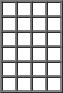<table border="1" cellspacing="0" cellpadding="4" style="float:right; margin-left:1em">
<tr>
<td></td>
<td></td>
<td></td>
<td></td>
</tr>
<tr>
<td></td>
<td></td>
<td></td>
<td></td>
</tr>
<tr>
<td></td>
<td></td>
<td></td>
<td></td>
</tr>
<tr>
<td></td>
<td></td>
<td></td>
<td></td>
</tr>
<tr>
<td></td>
<td></td>
<td></td>
<td></td>
</tr>
<tr>
<td></td>
<td></td>
<td></td>
<td></td>
</tr>
</table>
